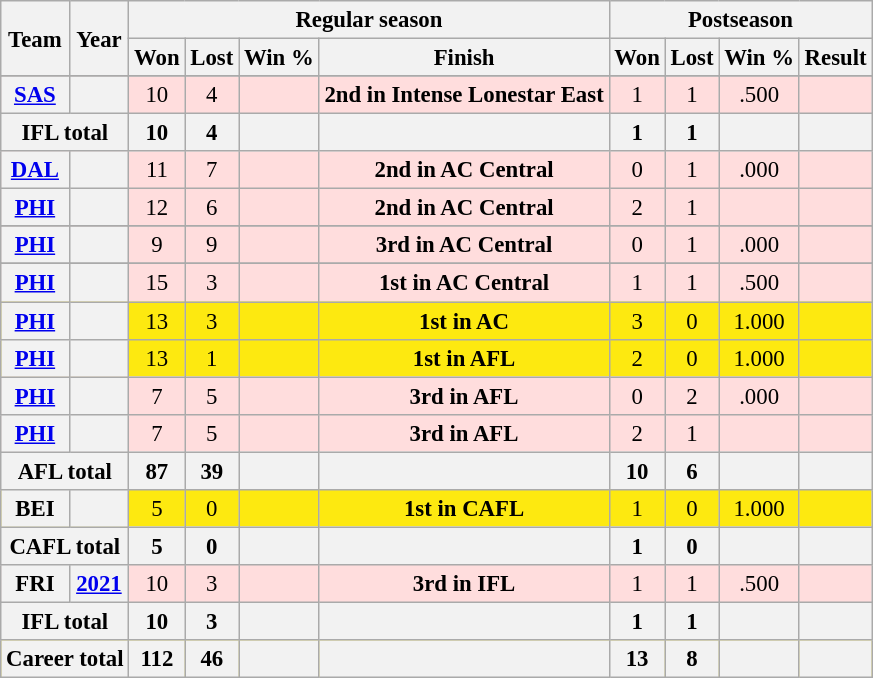<table class="wikitable" style="font-size: 95%; text-align:center;">
<tr>
<th rowspan="2">Team</th>
<th rowspan="2">Year</th>
<th colspan="4">Regular season</th>
<th colspan="4">Postseason</th>
</tr>
<tr>
<th>Won</th>
<th>Lost</th>
<th>Win %</th>
<th>Finish</th>
<th>Won</th>
<th>Lost</th>
<th>Win %</th>
<th>Result</th>
</tr>
<tr>
</tr>
<tr ! style="background:#fdd;">
<th><a href='#'>SAS</a></th>
<th></th>
<td>10</td>
<td>4</td>
<td></td>
<td><strong>2nd in Intense Lonestar East</strong></td>
<td>1</td>
<td>1</td>
<td>.500</td>
<td><strong></strong></td>
</tr>
<tr>
<th colspan="2">IFL total</th>
<th>10</th>
<th>4</th>
<th></th>
<th></th>
<th>1</th>
<th>1</th>
<th></th>
<th></th>
</tr>
<tr ! style="background:#fdd;">
<th><a href='#'>DAL</a></th>
<th></th>
<td>11</td>
<td>7</td>
<td></td>
<td><strong>2nd in AC Central</strong></td>
<td>0</td>
<td>1</td>
<td>.000</td>
<td><strong></strong></td>
</tr>
<tr ! style="background:#fdd;">
<th><a href='#'>PHI</a></th>
<th></th>
<td>12</td>
<td>6</td>
<td></td>
<td><strong>2nd in AC Central</strong></td>
<td>2</td>
<td>1</td>
<td></td>
<td><strong></strong></td>
</tr>
<tr>
</tr>
<tr ! style="background:#fdd;">
<th><a href='#'>PHI</a></th>
<th></th>
<td>9</td>
<td>9</td>
<td></td>
<td><strong>3rd in AC Central</strong></td>
<td>0</td>
<td>1</td>
<td>.000</td>
<td><strong></strong></td>
</tr>
<tr>
</tr>
<tr ! style="background:#fdd;">
<th><a href='#'>PHI</a></th>
<th></th>
<td>15</td>
<td>3</td>
<td></td>
<td><strong>1st in AC Central</strong></td>
<td>1</td>
<td>1</td>
<td>.500</td>
<td><strong></strong></td>
</tr>
<tr ! style="background:#FDE910;">
<th><a href='#'>PHI</a></th>
<th></th>
<td>13</td>
<td>3</td>
<td></td>
<td><strong>1st in AC</strong></td>
<td>3</td>
<td>0</td>
<td>1.000</td>
<td><strong></strong></td>
</tr>
<tr ! style="background:#FDE910;">
<th><a href='#'>PHI</a></th>
<th></th>
<td>13</td>
<td>1</td>
<td></td>
<td><strong>1st in AFL</strong></td>
<td>2</td>
<td>0</td>
<td>1.000</td>
<td><strong></strong></td>
</tr>
<tr ! style="background:#fdd;">
<th><a href='#'>PHI</a></th>
<th></th>
<td>7</td>
<td>5</td>
<td></td>
<td><strong>3rd in AFL</strong></td>
<td>0</td>
<td>2</td>
<td>.000</td>
<td><strong></strong></td>
</tr>
<tr ! style="background:#fdd;">
<th><a href='#'>PHI</a></th>
<th></th>
<td>7</td>
<td>5</td>
<td></td>
<td><strong>3rd in AFL</strong></td>
<td>2</td>
<td>1</td>
<td></td>
<td><strong></strong></td>
</tr>
<tr>
<th colspan="2">AFL total</th>
<th>87</th>
<th>39</th>
<th></th>
<th></th>
<th>10</th>
<th>6</th>
<th></th>
<th></th>
</tr>
<tr ! style="background:#FDE910;">
<th>BEI</th>
<th></th>
<td>5</td>
<td>0</td>
<td></td>
<td><strong>1st in CAFL</strong></td>
<td>1</td>
<td>0</td>
<td>1.000</td>
<td><strong></strong></td>
</tr>
<tr>
<th colspan="2">CAFL total</th>
<th>5</th>
<th>0</th>
<th></th>
<th></th>
<th>1</th>
<th>0</th>
<th></th>
<th></th>
</tr>
<tr ! style="background:#fdd;">
<th>FRI</th>
<th><a href='#'>2021</a></th>
<td>10</td>
<td>3</td>
<td></td>
<td><strong>3rd in IFL</strong></td>
<td>1</td>
<td>1</td>
<td>.500</td>
<td><strong></strong></td>
</tr>
<tr>
<th colspan="2">IFL total</th>
<th>10</th>
<th>3</th>
<th></th>
<th></th>
<th>1</th>
<th>1</th>
<th></th>
<th></th>
</tr>
<tr ! style="background:#FDE910;"|->
<th colspan="2">Career total</th>
<th>112</th>
<th>46</th>
<th></th>
<th></th>
<th>13</th>
<th>8</th>
<th></th>
<th></th>
</tr>
</table>
